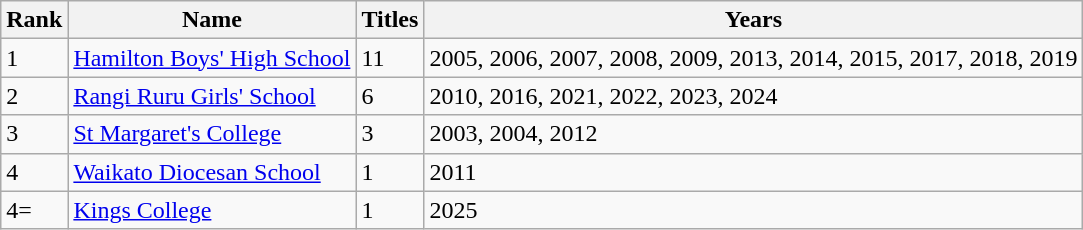<table class="wikitable">
<tr>
<th>Rank</th>
<th>Name</th>
<th>Titles</th>
<th>Years</th>
</tr>
<tr>
<td>1</td>
<td><a href='#'>Hamilton Boys' High School</a></td>
<td>11</td>
<td>2005, 2006, 2007, 2008, 2009, 2013, 2014, 2015, 2017, 2018, 2019</td>
</tr>
<tr>
<td>2</td>
<td><a href='#'>Rangi Ruru Girls' School</a></td>
<td>6</td>
<td>2010, 2016, 2021, 2022, 2023, 2024</td>
</tr>
<tr>
<td>3</td>
<td><a href='#'>St Margaret's College</a></td>
<td>3</td>
<td>2003, 2004, 2012</td>
</tr>
<tr>
<td>4</td>
<td><a href='#'>Waikato Diocesan School</a></td>
<td>1</td>
<td>2011</td>
</tr>
<tr>
<td>4=</td>
<td><a href='#'>Kings College</a></td>
<td>1</td>
<td>2025</td>
</tr>
</table>
